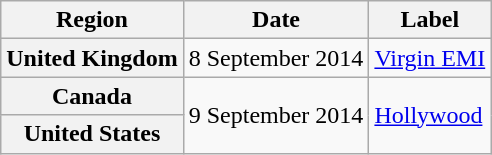<table class="wikitable plainrowheaders">
<tr>
<th scope="col">Region</th>
<th scope="col">Date</th>
<th scope="col">Label</th>
</tr>
<tr>
<th scope="row">United Kingdom</th>
<td>8 September 2014</td>
<td><a href='#'>Virgin EMI</a></td>
</tr>
<tr>
<th scope="row">Canada</th>
<td rowspan="2">9 September 2014</td>
<td rowspan="2"><a href='#'>Hollywood</a></td>
</tr>
<tr>
<th scope="row">United States</th>
</tr>
</table>
